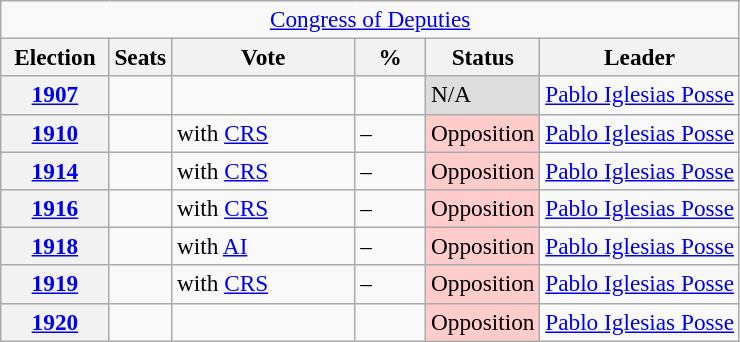<table class="wikitable" style="font-size:97%;">
<tr>
<td align="center" colspan="6"><a href='#'>Congress of Deputies</a></td>
</tr>
<tr>
<th width="65">Election</th>
<th>Seats</th>
<th width="115">Vote</th>
<th width="40">%</th>
<th>Status</th>
<th>Leader</th>
</tr>
<tr>
<th><a href='#'>1907</a></th>
<td></td>
<td></td>
<td></td>
<td style="background:#ddd;">N/A</td>
<td><a href='#'>Pablo Iglesias Posse</a></td>
</tr>
<tr>
<th><a href='#'>1910</a></th>
<td></td>
<td>with <a href='#'>CRS</a></td>
<td>–</td>
<td style="background-color:#fcc;">Opposition</td>
<td><a href='#'>Pablo Iglesias Posse</a></td>
</tr>
<tr>
<th><a href='#'>1914</a></th>
<td></td>
<td>with <a href='#'>CRS</a></td>
<td>–</td>
<td style="background-color:#fcc;">Opposition</td>
<td><a href='#'>Pablo Iglesias Posse</a></td>
</tr>
<tr>
<th><a href='#'>1916</a></th>
<td></td>
<td>with <a href='#'>CRS</a></td>
<td>–</td>
<td style="background-color:#fcc;">Opposition</td>
<td><a href='#'>Pablo Iglesias Posse</a></td>
</tr>
<tr>
<th><a href='#'>1918</a></th>
<td></td>
<td>with <a href='#'>AI</a></td>
<td>–</td>
<td style="background-color:#fcc;">Opposition</td>
<td><a href='#'>Pablo Iglesias Posse</a></td>
</tr>
<tr>
<th><a href='#'>1919</a></th>
<td></td>
<td>with <a href='#'>CRS</a></td>
<td>–</td>
<td style="background-color:#fcc;">Opposition</td>
<td><a href='#'>Pablo Iglesias Posse</a></td>
</tr>
<tr>
<th><a href='#'>1920</a></th>
<td></td>
<td></td>
<td></td>
<td style="background-color:#fcc;">Opposition</td>
<td><a href='#'>Pablo Iglesias Posse</a></td>
</tr>
</table>
